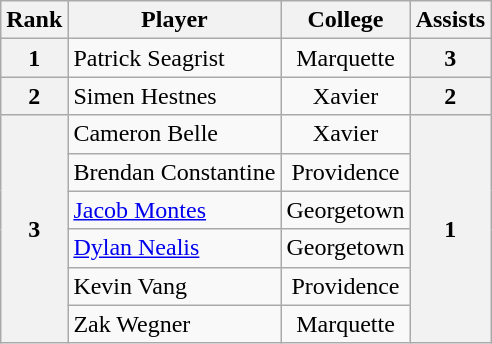<table class="wikitable" style="text-align:center">
<tr>
<th>Rank</th>
<th>Player</th>
<th>College</th>
<th>Assists</th>
</tr>
<tr>
<th>1</th>
<td align="left"> Patrick Seagrist</td>
<td>Marquette</td>
<th>3</th>
</tr>
<tr>
<th>2</th>
<td align="left"> Simen Hestnes</td>
<td>Xavier</td>
<th>2</th>
</tr>
<tr>
<th rowspan="6">3</th>
<td align="left"> Cameron Belle</td>
<td>Xavier</td>
<th rowspan="6">1</th>
</tr>
<tr>
<td align="left"> Brendan Constantine</td>
<td>Providence</td>
</tr>
<tr>
<td align="left"> <a href='#'>Jacob Montes</a></td>
<td>Georgetown</td>
</tr>
<tr>
<td align="left"> <a href='#'>Dylan Nealis</a></td>
<td>Georgetown</td>
</tr>
<tr>
<td align="left"> Kevin Vang</td>
<td>Providence</td>
</tr>
<tr>
<td align="left"> Zak Wegner</td>
<td>Marquette</td>
</tr>
</table>
